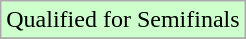<table class="wikitable">
<tr width=10px bgcolor="#ccffcc">
<td>Qualified for Semifinals</td>
</tr>
<tr>
</tr>
</table>
